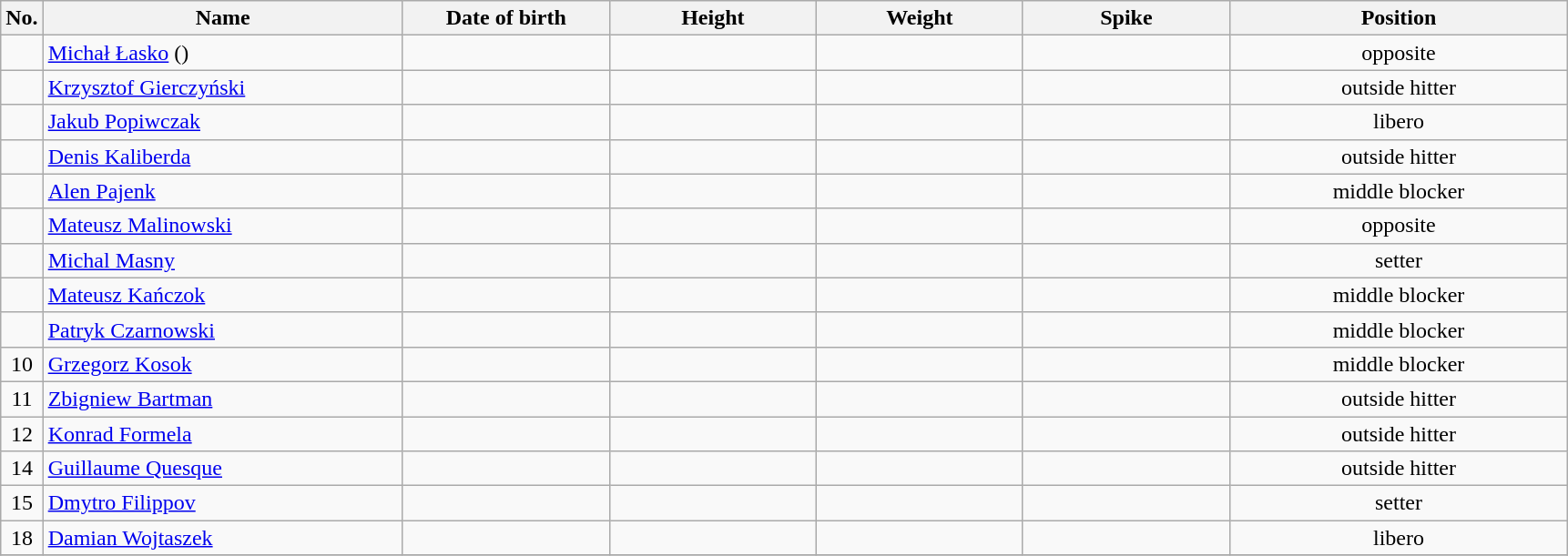<table class="wikitable sortable" style="font-size:100%; text-align:center;">
<tr>
<th>No.</th>
<th style="width:16em">Name</th>
<th style="width:9em">Date of birth</th>
<th style="width:9em">Height</th>
<th style="width:9em">Weight</th>
<th style="width:9em">Spike</th>
<th style="width:15em">Position</th>
</tr>
<tr>
<td></td>
<td align=left> <a href='#'>Michał Łasko</a> ()</td>
<td align=right></td>
<td></td>
<td></td>
<td></td>
<td>opposite</td>
</tr>
<tr>
<td></td>
<td align=left> <a href='#'>Krzysztof Gierczyński</a></td>
<td align=right></td>
<td></td>
<td></td>
<td></td>
<td>outside hitter</td>
</tr>
<tr>
<td></td>
<td align=left> <a href='#'>Jakub Popiwczak</a></td>
<td align=right></td>
<td></td>
<td></td>
<td></td>
<td>libero</td>
</tr>
<tr>
<td></td>
<td align=left> <a href='#'>Denis Kaliberda</a></td>
<td align=right></td>
<td></td>
<td></td>
<td></td>
<td>outside hitter</td>
</tr>
<tr>
<td></td>
<td align=left> <a href='#'>Alen Pajenk</a></td>
<td align=right></td>
<td></td>
<td></td>
<td></td>
<td>middle blocker</td>
</tr>
<tr>
<td></td>
<td align=left> <a href='#'>Mateusz Malinowski</a></td>
<td align=right></td>
<td></td>
<td></td>
<td></td>
<td>opposite</td>
</tr>
<tr>
<td></td>
<td align=left> <a href='#'>Michal Masny</a></td>
<td align=right></td>
<td></td>
<td></td>
<td></td>
<td>setter</td>
</tr>
<tr>
<td></td>
<td align=left> <a href='#'>Mateusz Kańczok</a></td>
<td align=right></td>
<td></td>
<td></td>
<td></td>
<td>middle blocker</td>
</tr>
<tr>
<td></td>
<td align=left> <a href='#'>Patryk Czarnowski</a></td>
<td align=right></td>
<td></td>
<td></td>
<td></td>
<td>middle blocker</td>
</tr>
<tr>
<td>10</td>
<td align=left> <a href='#'>Grzegorz Kosok</a></td>
<td align=right></td>
<td></td>
<td></td>
<td></td>
<td>middle blocker</td>
</tr>
<tr>
<td>11</td>
<td align=left> <a href='#'>Zbigniew Bartman</a></td>
<td align=right></td>
<td></td>
<td></td>
<td></td>
<td>outside hitter</td>
</tr>
<tr>
<td>12</td>
<td align=left> <a href='#'>Konrad Formela</a></td>
<td align=right></td>
<td></td>
<td></td>
<td></td>
<td>outside hitter</td>
</tr>
<tr>
<td>14</td>
<td align=left> <a href='#'>Guillaume Quesque</a></td>
<td align=right></td>
<td></td>
<td></td>
<td></td>
<td>outside hitter</td>
</tr>
<tr>
<td>15</td>
<td align=left> <a href='#'>Dmytro Filippov</a></td>
<td align=right></td>
<td></td>
<td></td>
<td></td>
<td>setter</td>
</tr>
<tr>
<td>18</td>
<td align=left> <a href='#'>Damian Wojtaszek</a></td>
<td align=right></td>
<td></td>
<td></td>
<td></td>
<td>libero</td>
</tr>
<tr>
</tr>
</table>
